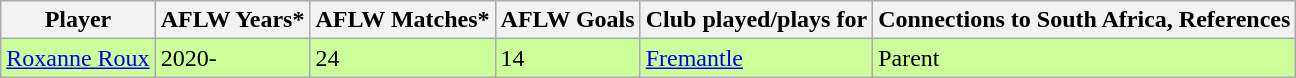<table class="wikitable sortable">
<tr>
<th>Player</th>
<th>AFLW Years*</th>
<th>AFLW Matches*</th>
<th>AFLW Goals</th>
<th>Club played/plays for</th>
<th>Connections to South Africa, References</th>
</tr>
<tr bgcolor="#CCFF99">
<td><a href='#'>Roxanne Roux</a></td>
<td>2020-</td>
<td>24</td>
<td>14</td>
<td><a href='#'>Fremantle</a></td>
<td>Parent</td>
</tr>
</table>
